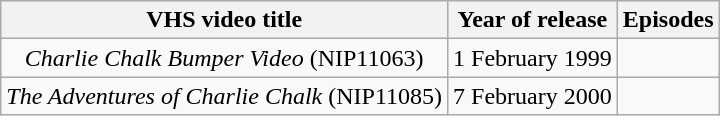<table class="wikitable">
<tr>
<th>VHS video title</th>
<th>Year of release</th>
<th>Episodes</th>
</tr>
<tr>
<td align="center"><em>Charlie Chalk Bumper Video</em> (NIP11063)</td>
<td align="center">1 February 1999</td>
<td align="center"></td>
</tr>
<tr>
<td align="center"><em>The Adventures of Charlie Chalk</em> (NIP11085)</td>
<td align="center">7 February 2000</td>
<td align="center"></td>
</tr>
</table>
